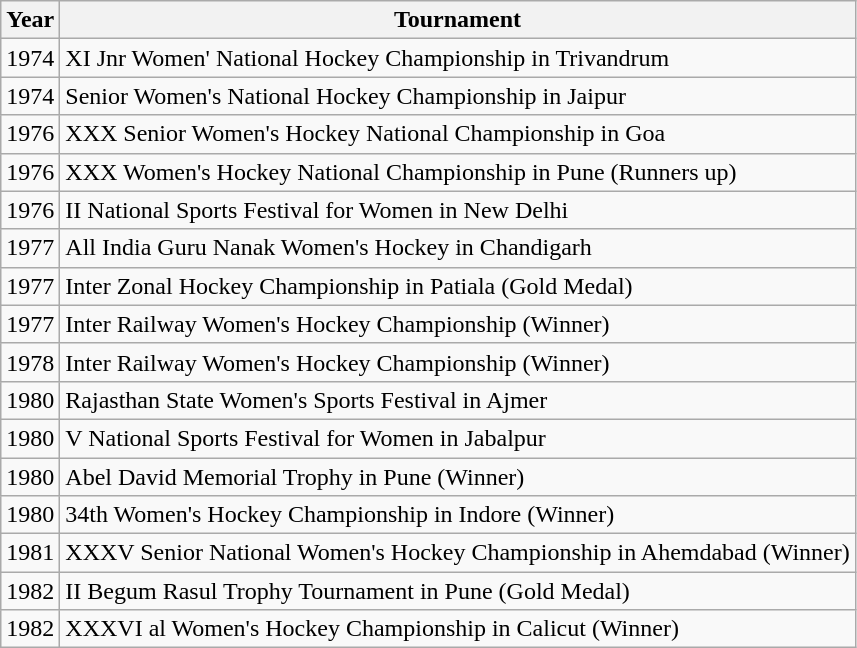<table class="wikitable">
<tr>
<th>Year</th>
<th>Tournament</th>
</tr>
<tr>
<td>1974</td>
<td>XI Jnr Women' National Hockey Championship in Trivandrum</td>
</tr>
<tr>
<td>1974</td>
<td>Senior Women's National Hockey Championship in Jaipur</td>
</tr>
<tr>
<td>1976</td>
<td>XXX Senior Women's Hockey National Championship in Goa</td>
</tr>
<tr>
<td>1976</td>
<td>XXX Women's Hockey National Championship in Pune (Runners up)</td>
</tr>
<tr>
<td>1976</td>
<td>II National Sports Festival for Women in New Delhi</td>
</tr>
<tr>
<td>1977</td>
<td>All India Guru Nanak Women's Hockey in Chandigarh</td>
</tr>
<tr>
<td>1977</td>
<td>Inter Zonal Hockey Championship in Patiala (Gold Medal)</td>
</tr>
<tr>
<td>1977</td>
<td>Inter Railway Women's Hockey Championship (Winner)</td>
</tr>
<tr>
<td>1978</td>
<td>Inter Railway Women's Hockey Championship (Winner)</td>
</tr>
<tr>
<td>1980</td>
<td>Rajasthan State Women's Sports Festival in Ajmer</td>
</tr>
<tr>
<td>1980</td>
<td>V National Sports Festival for Women in Jabalpur</td>
</tr>
<tr>
<td>1980</td>
<td>Abel David Memorial Trophy in Pune (Winner)</td>
</tr>
<tr>
<td>1980</td>
<td>34th Women's Hockey Championship in Indore (Winner)</td>
</tr>
<tr>
<td>1981</td>
<td>XXXV Senior National Women's Hockey Championship in Ahemdabad (Winner)</td>
</tr>
<tr>
<td>1982</td>
<td>II Begum Rasul Trophy Tournament in Pune (Gold Medal)</td>
</tr>
<tr>
<td>1982</td>
<td>XXXVI al Women's Hockey Championship in Calicut (Winner)</td>
</tr>
</table>
